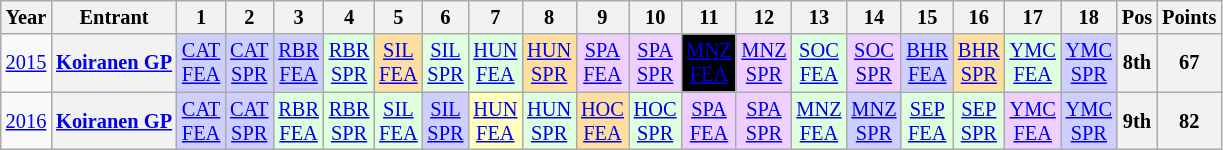<table class="wikitable" style="text-align:center; font-size:85%">
<tr>
<th>Year</th>
<th>Entrant</th>
<th>1</th>
<th>2</th>
<th>3</th>
<th>4</th>
<th>5</th>
<th>6</th>
<th>7</th>
<th>8</th>
<th>9</th>
<th>10</th>
<th>11</th>
<th>12</th>
<th>13</th>
<th>14</th>
<th>15</th>
<th>16</th>
<th>17</th>
<th>18</th>
<th>Pos</th>
<th>Points</th>
</tr>
<tr>
<td><a href='#'>2015</a></td>
<th nowrap><a href='#'>Koiranen GP</a></th>
<td style="background:#CFCFFF;"><a href='#'>CAT<br>FEA</a><br></td>
<td style="background:#CFCFFF;"><a href='#'>CAT<br>SPR</a><br></td>
<td style="background:#CFCFFF;"><a href='#'>RBR<br>FEA</a><br></td>
<td style="background:#DFFFDF;"><a href='#'>RBR<br>SPR</a><br></td>
<td style="background:#FFDF9F;"><a href='#'>SIL<br>FEA</a><br></td>
<td style="background:#DFFFDF;"><a href='#'>SIL<br>SPR</a><br></td>
<td style="background:#DFFFDF;"><a href='#'>HUN<br>FEA</a><br></td>
<td style="background:#FFDF9F;"><a href='#'>HUN<br>SPR</a><br></td>
<td style="background:#EFCFFF;"><a href='#'>SPA<br>FEA</a><br></td>
<td style="background:#EFCFFF;"><a href='#'>SPA<br>SPR</a><br></td>
<td style="background:#000000; color:white"><a href='#'><span>MNZ<br>FEA</span></a><br></td>
<td style="background:#EFCFFF;"><a href='#'>MNZ<br>SPR</a><br></td>
<td style="background:#DFFFDF;"><a href='#'>SOC<br>FEA</a><br></td>
<td style="background:#EFCFFF;"><a href='#'>SOC<br>SPR</a><br></td>
<td style="background:#CFCFFF;"><a href='#'>BHR<br>FEA</a><br></td>
<td style="background:#FFDF9F;"><a href='#'>BHR<br>SPR</a><br></td>
<td style="background:#DFFFDF;"><a href='#'>YMC<br>FEA</a><br></td>
<td style="background:#CFCFFF;"><a href='#'>YMC<br>SPR</a><br></td>
<th>8th</th>
<th>67</th>
</tr>
<tr>
<td><a href='#'>2016</a></td>
<th nowrap><a href='#'>Koiranen GP</a></th>
<td style="background:#CFCFFF;"><a href='#'>CAT<br>FEA</a><br></td>
<td style="background:#CFCFFF;"><a href='#'>CAT<br>SPR</a><br></td>
<td style="background:#DFFFDF;"><a href='#'>RBR<br>FEA</a><br></td>
<td style="background:#DFFFDF;"><a href='#'>RBR<br>SPR</a><br></td>
<td style="background:#DFFFDF;"><a href='#'>SIL<br>FEA</a><br></td>
<td style="background:#CFCFFF;"><a href='#'>SIL<br>SPR</a><br></td>
<td style="background:#FFFFBF;"><a href='#'>HUN<br>FEA</a><br></td>
<td style="background:#DFFFDF;"><a href='#'>HUN<br>SPR</a><br></td>
<td style="background:#FFDF9F;"><a href='#'>HOC<br>FEA</a><br></td>
<td style="background:#DFFFDF;"><a href='#'>HOC<br>SPR</a><br></td>
<td style="background:#EFCFFF;"><a href='#'>SPA<br>FEA</a><br></td>
<td style="background:#EFCFFF;"><a href='#'>SPA<br>SPR</a><br></td>
<td style="background:#DFFFDF;"><a href='#'>MNZ<br>FEA</a><br></td>
<td style="background:#CFCFFF;"><a href='#'>MNZ<br>SPR</a><br></td>
<td style="background:#DFFFDF;"><a href='#'>SEP<br>FEA</a><br></td>
<td style="background:#DFFFDF;"><a href='#'>SEP<br>SPR</a><br></td>
<td style="background:#EFCFFF;"><a href='#'>YMC<br>FEA</a><br></td>
<td style="background:#CFCFFF;"><a href='#'>YMC<br>SPR</a><br></td>
<th>9th</th>
<th>82</th>
</tr>
</table>
